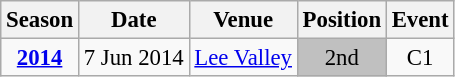<table class="wikitable" style="text-align:center; font-size:95%;">
<tr>
<th>Season</th>
<th>Date</th>
<th>Venue</th>
<th>Position</th>
<th>Event</th>
</tr>
<tr>
<td><strong><a href='#'>2014</a></strong></td>
<td align=right>7 Jun 2014</td>
<td align=left><a href='#'>Lee Valley</a></td>
<td bgcolor=silver>2nd</td>
<td>C1</td>
</tr>
</table>
